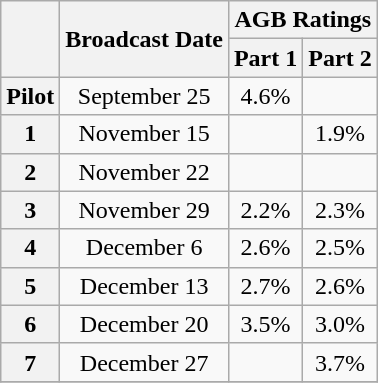<table class="wikitable sortable" style="text-align:center;">
<tr>
<th rowspan=2></th>
<th rowspan=2>Broadcast Date</th>
<th colspan=2>AGB Ratings</th>
</tr>
<tr>
<th>Part 1</th>
<th>Part 2</th>
</tr>
<tr>
<th>Pilot</th>
<td>September 25</td>
<td>4.6%</td>
<td></td>
</tr>
<tr>
<th>1</th>
<td>November 15</td>
<td></td>
<td>1.9%</td>
</tr>
<tr>
<th>2</th>
<td>November 22</td>
<td></td>
<td></td>
</tr>
<tr>
<th>3</th>
<td>November 29</td>
<td>2.2%</td>
<td>2.3%</td>
</tr>
<tr>
<th>4</th>
<td>December 6</td>
<td>2.6%</td>
<td>2.5%</td>
</tr>
<tr>
<th>5</th>
<td>December 13</td>
<td>2.7%</td>
<td>2.6%</td>
</tr>
<tr>
<th>6</th>
<td>December 20</td>
<td>3.5%</td>
<td>3.0%</td>
</tr>
<tr>
<th>7</th>
<td>December 27</td>
<td></td>
<td>3.7%</td>
</tr>
<tr>
</tr>
</table>
